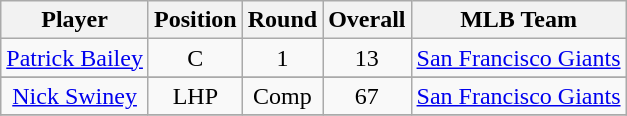<table class="wikitable" style="text-align:center;">
<tr>
<th>Player</th>
<th>Position</th>
<th>Round</th>
<th>Overall</th>
<th>MLB Team</th>
</tr>
<tr>
<td><a href='#'>Patrick Bailey</a></td>
<td>C</td>
<td>1</td>
<td>13</td>
<td><a href='#'>San Francisco Giants</a></td>
</tr>
<tr>
</tr>
<tr>
<td><a href='#'>Nick Swiney</a></td>
<td>LHP</td>
<td>Comp</td>
<td>67</td>
<td><a href='#'>San Francisco Giants</a></td>
</tr>
<tr>
</tr>
</table>
